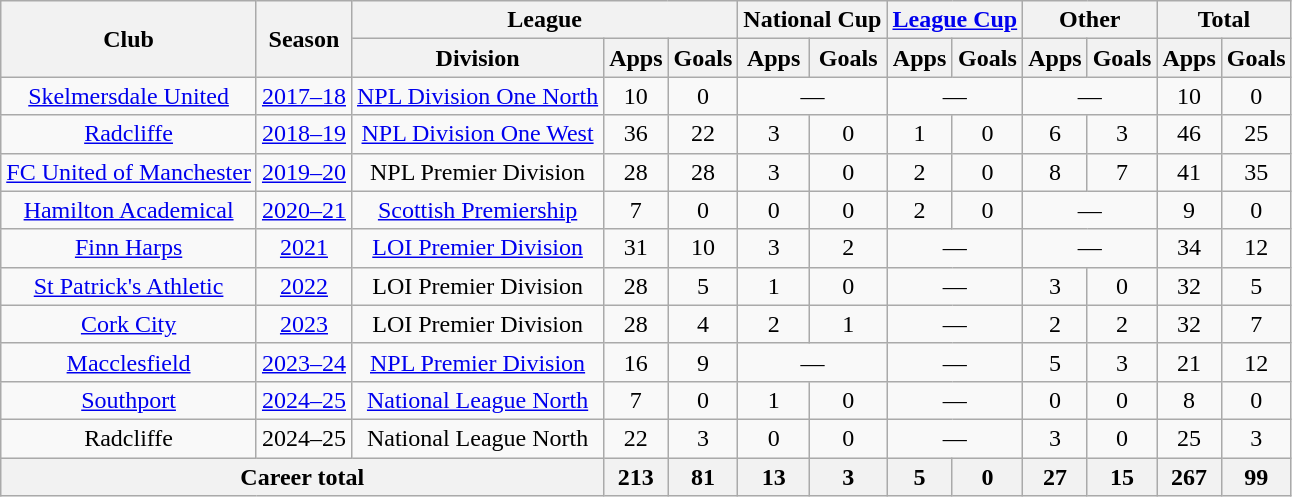<table class="wikitable" style="text-align:center">
<tr>
<th rowspan="2">Club</th>
<th rowspan="2">Season</th>
<th colspan="3">League</th>
<th colspan="2">National Cup</th>
<th colspan="2"><a href='#'>League Cup</a></th>
<th colspan="2">Other</th>
<th colspan="2">Total</th>
</tr>
<tr>
<th>Division</th>
<th>Apps</th>
<th>Goals</th>
<th>Apps</th>
<th>Goals</th>
<th>Apps</th>
<th>Goals</th>
<th>Apps</th>
<th>Goals</th>
<th>Apps</th>
<th>Goals</th>
</tr>
<tr>
<td><a href='#'>Skelmersdale United</a></td>
<td><a href='#'>2017–18</a></td>
<td><a href='#'>NPL Division One North</a></td>
<td>10</td>
<td>0</td>
<td colspan=2>—</td>
<td colspan=2>—</td>
<td colspan=2>—</td>
<td>10</td>
<td>0</td>
</tr>
<tr>
<td><a href='#'>Radcliffe</a></td>
<td><a href='#'>2018–19</a></td>
<td><a href='#'>NPL Division One West</a></td>
<td>36</td>
<td>22</td>
<td>3</td>
<td>0</td>
<td>1</td>
<td>0</td>
<td>6</td>
<td>3</td>
<td>46</td>
<td>25</td>
</tr>
<tr>
<td><a href='#'>FC United of Manchester</a></td>
<td><a href='#'>2019–20</a></td>
<td>NPL Premier Division</td>
<td>28</td>
<td>28</td>
<td>3</td>
<td>0</td>
<td>2</td>
<td>0</td>
<td>8</td>
<td>7</td>
<td>41</td>
<td>35</td>
</tr>
<tr>
<td><a href='#'>Hamilton Academical</a></td>
<td><a href='#'>2020–21</a></td>
<td><a href='#'>Scottish Premiership</a></td>
<td>7</td>
<td>0</td>
<td>0</td>
<td>0</td>
<td>2</td>
<td>0</td>
<td colspan=2>—</td>
<td>9</td>
<td>0</td>
</tr>
<tr>
<td><a href='#'>Finn Harps</a></td>
<td><a href='#'>2021</a></td>
<td><a href='#'>LOI Premier Division</a></td>
<td>31</td>
<td>10</td>
<td>3</td>
<td>2</td>
<td colspan=2>—</td>
<td colspan=2>—</td>
<td>34</td>
<td>12</td>
</tr>
<tr>
<td><a href='#'>St Patrick's Athletic</a></td>
<td><a href='#'>2022</a></td>
<td>LOI Premier Division</td>
<td>28</td>
<td>5</td>
<td>1</td>
<td>0</td>
<td colspan=2>—</td>
<td>3</td>
<td>0</td>
<td>32</td>
<td>5</td>
</tr>
<tr>
<td><a href='#'>Cork City</a></td>
<td><a href='#'>2023</a></td>
<td>LOI Premier Division</td>
<td>28</td>
<td>4</td>
<td>2</td>
<td>1</td>
<td colspan=2>—</td>
<td>2</td>
<td>2</td>
<td>32</td>
<td>7</td>
</tr>
<tr>
<td><a href='#'>Macclesfield</a></td>
<td><a href='#'>2023–24</a></td>
<td><a href='#'>NPL Premier Division</a></td>
<td>16</td>
<td>9</td>
<td colspan=2>—</td>
<td colspan=2>—</td>
<td>5</td>
<td>3</td>
<td>21</td>
<td>12</td>
</tr>
<tr>
<td><a href='#'>Southport</a></td>
<td><a href='#'>2024–25</a></td>
<td><a href='#'>National League North</a></td>
<td>7</td>
<td>0</td>
<td>1</td>
<td>0</td>
<td colspan=2>—</td>
<td>0</td>
<td>0</td>
<td>8</td>
<td>0</td>
</tr>
<tr>
<td>Radcliffe</td>
<td>2024–25</td>
<td>National League North</td>
<td>22</td>
<td>3</td>
<td>0</td>
<td>0</td>
<td colspan="2">—</td>
<td>3</td>
<td>0</td>
<td>25</td>
<td>3</td>
</tr>
<tr>
<th colspan="3">Career total</th>
<th>213</th>
<th>81</th>
<th>13</th>
<th>3</th>
<th>5</th>
<th>0</th>
<th>27</th>
<th>15</th>
<th>267</th>
<th>99</th>
</tr>
</table>
